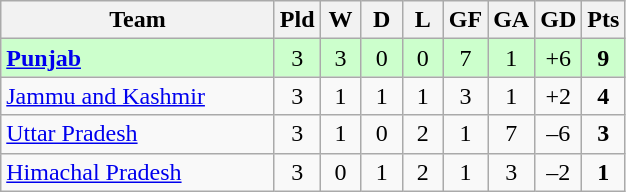<table class="wikitable" style="text-align: center;">
<tr>
<th width="175">Team</th>
<th width="20">Pld</th>
<th width="20">W</th>
<th width="20">D</th>
<th width="20">L</th>
<th width="20">GF</th>
<th width="20">GA</th>
<th width="20">GD</th>
<th width="20">Pts</th>
</tr>
<tr bgcolor=#ccffcc>
<td align=left><strong><a href='#'>Punjab</a></strong></td>
<td>3</td>
<td>3</td>
<td>0</td>
<td>0</td>
<td>7</td>
<td>1</td>
<td>+6</td>
<td><strong>9</strong></td>
</tr>
<tr>
<td align=left><a href='#'>Jammu and Kashmir</a></td>
<td>3</td>
<td>1</td>
<td>1</td>
<td>1</td>
<td>3</td>
<td>1</td>
<td>+2</td>
<td><strong>4</strong></td>
</tr>
<tr>
<td align=left><a href='#'>Uttar Pradesh</a></td>
<td>3</td>
<td>1</td>
<td>0</td>
<td>2</td>
<td>1</td>
<td>7</td>
<td>–6</td>
<td><strong>3</strong></td>
</tr>
<tr>
<td align=left><a href='#'>Himachal Pradesh</a></td>
<td>3</td>
<td>0</td>
<td>1</td>
<td>2</td>
<td>1</td>
<td>3</td>
<td>–2</td>
<td><strong>1</strong></td>
</tr>
</table>
